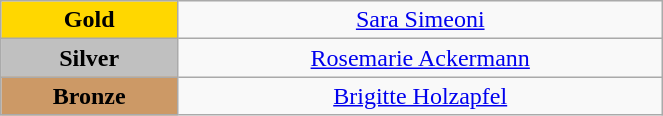<table class="wikitable" style="text-align:center; " width="35%">
<tr>
<td bgcolor="gold"><strong>Gold</strong></td>
<td><a href='#'>Sara Simeoni</a><br>  <small><em></em></small></td>
</tr>
<tr>
<td bgcolor="silver"><strong>Silver</strong></td>
<td><a href='#'>Rosemarie Ackermann</a><br>  <small><em></em></small></td>
</tr>
<tr>
<td bgcolor="CC9966"><strong>Bronze</strong></td>
<td><a href='#'>Brigitte Holzapfel</a><br>  <small><em></em></small></td>
</tr>
</table>
